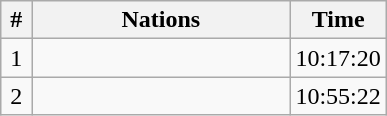<table class="wikitable" style="text-align:center;">
<tr>
<th width=8%>#</th>
<th width=67%>Nations</th>
<th width=25%>Time</th>
</tr>
<tr>
<td>1</td>
<td align="left"></td>
<td>10:17:20</td>
</tr>
<tr>
<td>2</td>
<td align="left"></td>
<td>10:55:22</td>
</tr>
</table>
